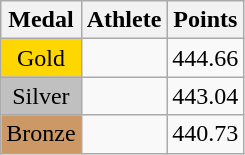<table class="wikitable">
<tr>
<th>Medal</th>
<th>Athlete</th>
<th>Points</th>
</tr>
<tr>
<td style="text-align:center;background-color:gold;">Gold</td>
<td></td>
<td>444.66</td>
</tr>
<tr>
<td style="text-align:center;background-color:silver;">Silver</td>
<td></td>
<td>443.04</td>
</tr>
<tr>
<td style="text-align:center;background-color:#CC9966;">Bronze</td>
<td></td>
<td>440.73</td>
</tr>
</table>
